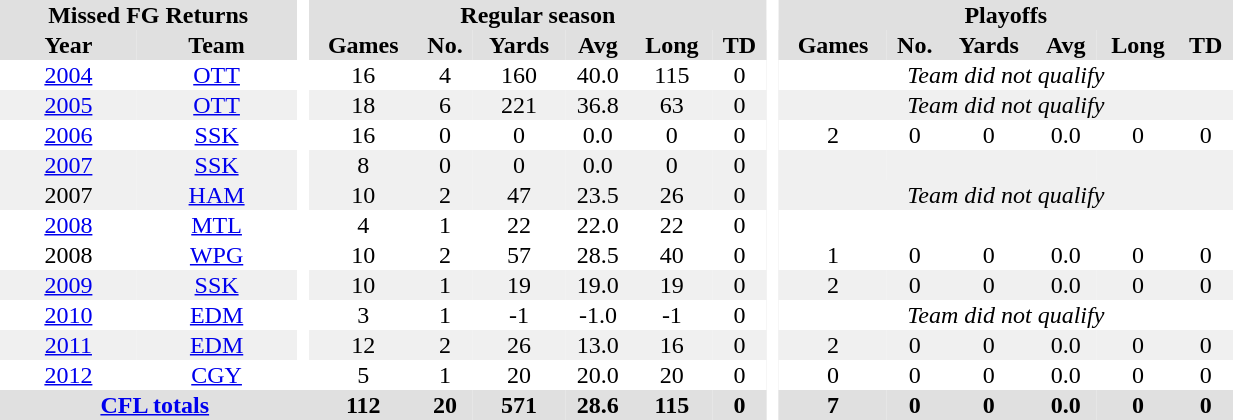<table BORDER="0" CELLPADDING="1" CELLSPACING="0" width="65%" style="text-align:center">
<tr bgcolor="#e0e0e0">
<th colspan="2">Missed FG Returns</th>
<th rowspan="99" bgcolor="#ffffff"> </th>
<th colspan="6">Regular season</th>
<th rowspan="99" bgcolor="#ffffff"> </th>
<th colspan="6">Playoffs</th>
</tr>
<tr bgcolor="#e0e0e0">
<th>Year</th>
<th>Team</th>
<th>Games</th>
<th>No.</th>
<th>Yards</th>
<th>Avg</th>
<th>Long</th>
<th>TD</th>
<th>Games</th>
<th>No.</th>
<th>Yards</th>
<th>Avg</th>
<th>Long</th>
<th>TD</th>
</tr>
<tr ALIGN="center">
<td><a href='#'>2004</a></td>
<td><a href='#'>OTT</a></td>
<td>16</td>
<td>4</td>
<td>160</td>
<td>40.0</td>
<td>115</td>
<td>0</td>
<td colspan="6"><em>Team did not qualify</em></td>
</tr>
<tr ALIGN="center" bgcolor="#f0f0f0">
<td><a href='#'>2005</a></td>
<td><a href='#'>OTT</a></td>
<td>18</td>
<td>6</td>
<td>221</td>
<td>36.8</td>
<td>63</td>
<td>0</td>
<td colspan="6"><em>Team did not qualify</em></td>
</tr>
<tr ALIGN="center">
<td><a href='#'>2006</a></td>
<td><a href='#'>SSK</a></td>
<td>16</td>
<td>0</td>
<td>0</td>
<td>0.0</td>
<td>0</td>
<td>0</td>
<td>2</td>
<td>0</td>
<td>0</td>
<td>0.0</td>
<td>0</td>
<td>0</td>
</tr>
<tr ALIGN="center" bgcolor="#f0f0f0">
<td><a href='#'>2007</a></td>
<td><a href='#'>SSK</a></td>
<td>8</td>
<td>0</td>
<td>0</td>
<td>0.0</td>
<td>0</td>
<td>0</td>
<td></td>
<td></td>
<td></td>
<td></td>
<td></td>
<td></td>
</tr>
<tr ALIGN="center" bgcolor="#f0f0f0">
<td>2007</td>
<td><a href='#'>HAM</a></td>
<td>10</td>
<td>2</td>
<td>47</td>
<td>23.5</td>
<td>26</td>
<td>0</td>
<td colspan="6"><em>Team did not qualify</em></td>
</tr>
<tr ALIGN="center">
<td><a href='#'>2008</a></td>
<td><a href='#'>MTL</a></td>
<td>4</td>
<td>1</td>
<td>22</td>
<td>22.0</td>
<td>22</td>
<td>0</td>
<td></td>
<td></td>
<td></td>
<td></td>
<td></td>
<td></td>
</tr>
<tr ALIGN="center">
<td>2008</td>
<td><a href='#'>WPG</a></td>
<td>10</td>
<td>2</td>
<td>57</td>
<td>28.5</td>
<td>40</td>
<td>0</td>
<td>1</td>
<td>0</td>
<td>0</td>
<td>0.0</td>
<td>0</td>
<td>0</td>
</tr>
<tr ALIGN="center" bgcolor="#f0f0f0">
<td><a href='#'>2009</a></td>
<td><a href='#'>SSK</a></td>
<td>10</td>
<td>1</td>
<td>19</td>
<td>19.0</td>
<td>19</td>
<td>0</td>
<td>2</td>
<td>0</td>
<td>0</td>
<td>0.0</td>
<td>0</td>
<td>0</td>
</tr>
<tr ALIGN="center">
<td><a href='#'>2010</a></td>
<td><a href='#'>EDM</a></td>
<td>3</td>
<td>1</td>
<td>-1</td>
<td>-1.0</td>
<td>-1</td>
<td>0</td>
<td colspan="6"><em>Team did not qualify</em></td>
</tr>
<tr ALIGN="center" bgcolor="#f0f0f0">
<td><a href='#'>2011</a></td>
<td><a href='#'>EDM</a></td>
<td>12</td>
<td>2</td>
<td>26</td>
<td>13.0</td>
<td>16</td>
<td>0</td>
<td>2</td>
<td>0</td>
<td>0</td>
<td>0.0</td>
<td>0</td>
<td>0</td>
</tr>
<tr ALIGN="center">
<td><a href='#'>2012</a></td>
<td><a href='#'>CGY</a></td>
<td>5</td>
<td>1</td>
<td>20</td>
<td>20.0</td>
<td>20</td>
<td>0</td>
<td>0</td>
<td>0</td>
<td>0</td>
<td>0.0</td>
<td>0</td>
<td>0</td>
</tr>
<tr bgcolor="#e0e0e0">
<th colspan="3"><a href='#'>CFL totals</a></th>
<th>112</th>
<th>20</th>
<th>571</th>
<th>28.6</th>
<th>115</th>
<th>0</th>
<th>7</th>
<th>0</th>
<th>0</th>
<th>0.0</th>
<th>0</th>
<th>0</th>
</tr>
</table>
